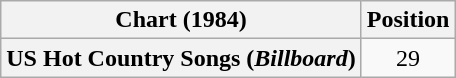<table class="wikitable plainrowheaders" style="text-align:center">
<tr>
<th>Chart (1984)</th>
<th>Position</th>
</tr>
<tr>
<th scope="row">US Hot Country Songs (<em>Billboard</em>)</th>
<td>29</td>
</tr>
</table>
